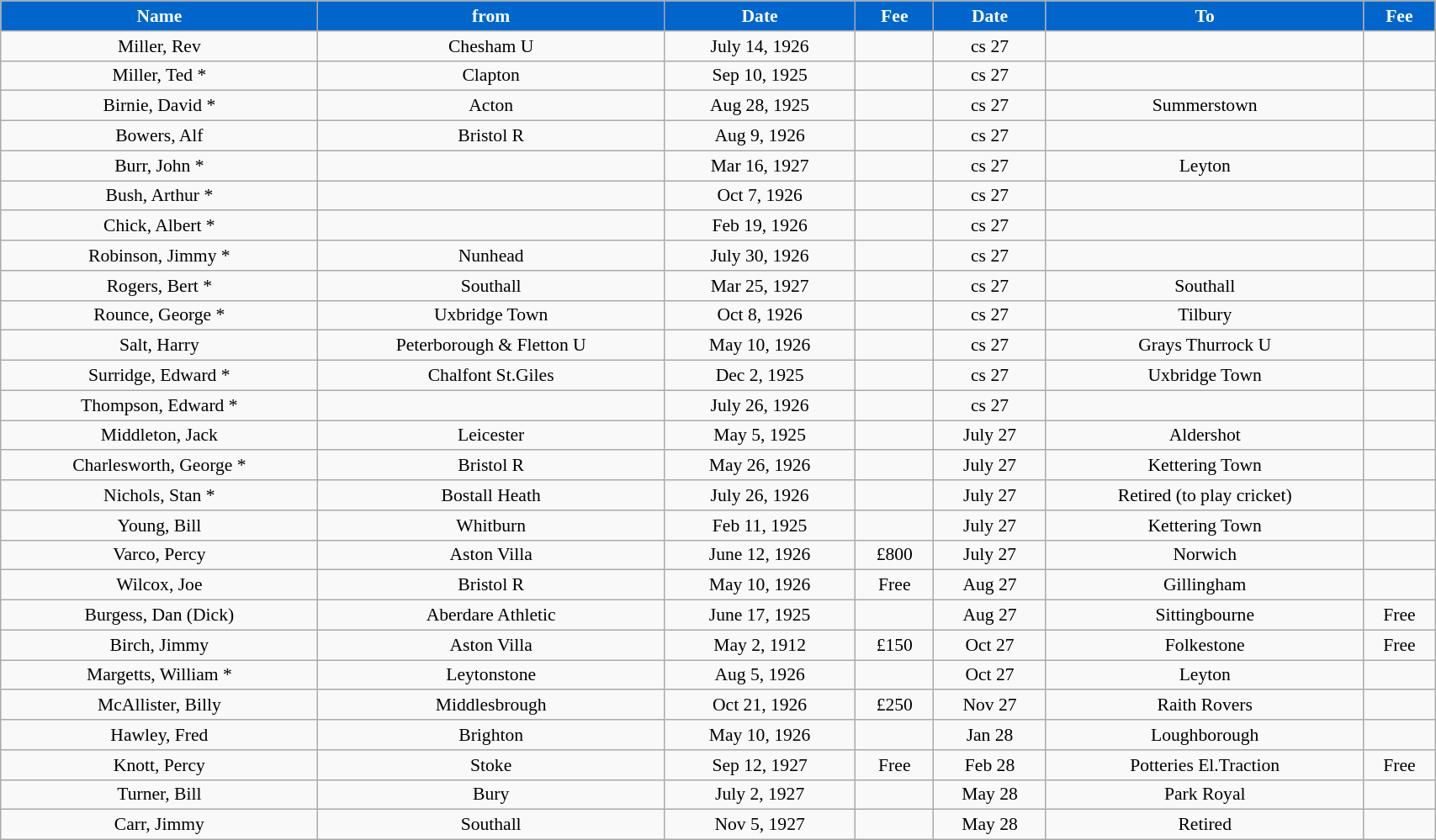<table class="wikitable" style="text-align:center; font-size:90%; width:90%;">
<tr>
<th style="background:#0066CC; color:#FFFFFF; text-align:center;"><strong>Name</strong></th>
<th style="background:#0066CC; color:#FFFFFF; text-align:center;">from</th>
<th style="background:#0066CC; color:#FFFFFF; text-align:center;"><strong>Date</strong></th>
<th style="background:#0066CC; color:#FFFFFF; text-align:center;"><strong>Fee</strong></th>
<th style="background:#0066CC; color:#FFFFFF; text-align:center;"><strong>Date</strong></th>
<th style="background:#0066CC; color:#FFFFFF; text-align:center;"><strong>To</strong></th>
<th style="background:#0066CC; color:#FFFFFF; text-align:center;"><strong>Fee</strong></th>
</tr>
<tr>
<td>Miller, Rev</td>
<td>Chesham U</td>
<td>July 14, 1926</td>
<td></td>
<td>cs 27</td>
<td></td>
<td></td>
</tr>
<tr>
<td>Miller, Ted *</td>
<td>Clapton</td>
<td>Sep 10, 1925</td>
<td></td>
<td>cs 27</td>
<td></td>
<td></td>
</tr>
<tr>
<td>Birnie, David *</td>
<td>Acton</td>
<td>Aug 28, 1925</td>
<td></td>
<td>cs 27</td>
<td>Summerstown</td>
<td></td>
</tr>
<tr>
<td>Bowers, Alf</td>
<td>Bristol R</td>
<td>Aug 9, 1926</td>
<td></td>
<td>cs 27</td>
<td></td>
<td></td>
</tr>
<tr>
<td>Burr, John *</td>
<td></td>
<td>Mar 16, 1927</td>
<td></td>
<td>cs 27</td>
<td>Leyton</td>
<td></td>
</tr>
<tr>
<td>Bush, Arthur *</td>
<td></td>
<td>Oct 7, 1926</td>
<td></td>
<td>cs 27</td>
<td></td>
<td></td>
</tr>
<tr>
<td>Chick, Albert *</td>
<td></td>
<td>Feb 19, 1926</td>
<td></td>
<td>cs 27</td>
<td></td>
<td></td>
</tr>
<tr>
<td>Robinson, Jimmy *</td>
<td>Nunhead</td>
<td>July 30, 1926</td>
<td></td>
<td>cs 27</td>
<td></td>
<td></td>
</tr>
<tr>
<td>Rogers, Bert *</td>
<td>Southall</td>
<td>Mar 25, 1927</td>
<td></td>
<td>cs 27</td>
<td>Southall</td>
<td></td>
</tr>
<tr>
<td>Rounce, George *</td>
<td>Uxbridge Town</td>
<td>Oct 8, 1926</td>
<td></td>
<td>cs 27</td>
<td>Tilbury</td>
<td></td>
</tr>
<tr>
<td>Salt, Harry</td>
<td>Peterborough & Fletton U</td>
<td>May 10, 1926</td>
<td></td>
<td>cs 27</td>
<td>Grays Thurrock U</td>
<td></td>
</tr>
<tr>
<td>Surridge, Edward *</td>
<td>Chalfont St.Giles</td>
<td>Dec 2, 1925</td>
<td></td>
<td>cs 27</td>
<td>Uxbridge Town</td>
<td></td>
</tr>
<tr>
<td>Thompson, Edward *</td>
<td></td>
<td>July 26, 1926</td>
<td></td>
<td>cs 27</td>
<td></td>
<td></td>
</tr>
<tr>
<td>Middleton, Jack</td>
<td>Leicester</td>
<td>May 5, 1925</td>
<td></td>
<td>July 27</td>
<td>Aldershot</td>
<td></td>
</tr>
<tr>
<td>Charlesworth, George *</td>
<td>Bristol R</td>
<td>May 26, 1926</td>
<td></td>
<td>July 27</td>
<td>Kettering Town</td>
<td></td>
</tr>
<tr>
<td>Nichols, Stan *</td>
<td>Bostall Heath</td>
<td>July 26, 1926</td>
<td></td>
<td>July 27</td>
<td>Retired (to play cricket)</td>
<td></td>
</tr>
<tr>
<td>Young, Bill</td>
<td>Whitburn</td>
<td>Feb 11, 1925</td>
<td></td>
<td>July 27</td>
<td>Kettering Town</td>
<td></td>
</tr>
<tr>
<td>Varco, Percy</td>
<td>Aston Villa</td>
<td>June 12, 1926</td>
<td>£800</td>
<td>July 27</td>
<td>Norwich</td>
<td></td>
</tr>
<tr>
<td>Wilcox, Joe</td>
<td>Bristol R</td>
<td>May 10, 1926</td>
<td>Free</td>
<td>Aug 27</td>
<td>Gillingham</td>
<td></td>
</tr>
<tr>
<td>Burgess, Dan (Dick)</td>
<td>Aberdare Athletic</td>
<td>June 17, 1925</td>
<td></td>
<td>Aug 27</td>
<td>Sittingbourne</td>
<td>Free</td>
</tr>
<tr>
<td>Birch, Jimmy</td>
<td>Aston Villa</td>
<td>May 2, 1912</td>
<td>£150</td>
<td>Oct 27</td>
<td>Folkestone</td>
<td>Free</td>
</tr>
<tr>
<td>Margetts, William *</td>
<td>Leytonstone</td>
<td>Aug 5, 1926</td>
<td></td>
<td>Oct 27</td>
<td>Leyton</td>
<td></td>
</tr>
<tr>
<td>McAllister, Billy</td>
<td>Middlesbrough</td>
<td>Oct 21, 1926</td>
<td>£250</td>
<td>Nov 27</td>
<td>Raith Rovers</td>
<td></td>
</tr>
<tr>
<td>Hawley, Fred</td>
<td>Brighton</td>
<td>May 10, 1926</td>
<td></td>
<td>Jan 28</td>
<td>Loughborough</td>
<td></td>
</tr>
<tr>
<td>Knott, Percy</td>
<td>Stoke</td>
<td>Sep 12, 1927</td>
<td>Free</td>
<td>Feb 28</td>
<td>Potteries El.Traction</td>
<td>Free</td>
</tr>
<tr>
<td>Turner, Bill</td>
<td>Bury</td>
<td>July 2, 1927</td>
<td></td>
<td>May 28</td>
<td>Park Royal</td>
<td></td>
</tr>
<tr>
<td>Carr, Jimmy</td>
<td>Southall</td>
<td>Nov 5, 1927</td>
<td></td>
<td>May 28</td>
<td>Retired</td>
<td></td>
</tr>
</table>
